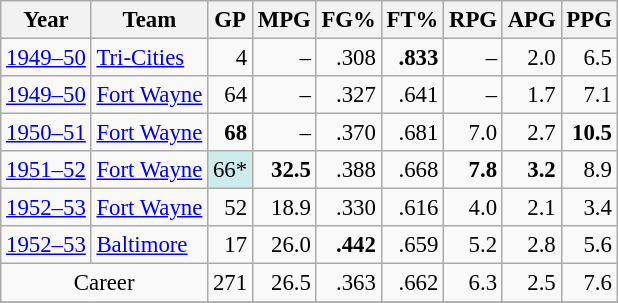<table class="wikitable sortable" style="font-size:95%; text-align:right;">
<tr>
<th>Year</th>
<th>Team</th>
<th>GP</th>
<th>MPG</th>
<th>FG%</th>
<th>FT%</th>
<th>RPG</th>
<th>APG</th>
<th>PPG</th>
</tr>
<tr>
<td style="text-align:left;"><a href='#'>1949–50</a></td>
<td style="text-align:left;"><a href='#'>Tri-Cities</a></td>
<td>4</td>
<td>–</td>
<td>.308</td>
<td><strong>.833</strong></td>
<td>–</td>
<td>2.0</td>
<td>6.5</td>
</tr>
<tr>
<td style="text-align:left;"><a href='#'>1949–50</a></td>
<td style="text-align:left;"><a href='#'>Fort Wayne</a></td>
<td>64</td>
<td>–</td>
<td>.327</td>
<td>.641</td>
<td>–</td>
<td>1.7</td>
<td>7.1</td>
</tr>
<tr>
<td style="text-align:left;"><a href='#'>1950–51</a></td>
<td style="text-align:left;"><a href='#'>Fort Wayne</a></td>
<td><strong>68</strong></td>
<td>–</td>
<td>.370</td>
<td>.681</td>
<td>7.0</td>
<td>2.7</td>
<td><strong>10.5</strong></td>
</tr>
<tr>
<td style="text-align:left;"><a href='#'>1951–52</a></td>
<td style="text-align:left;"><a href='#'>Fort Wayne</a></td>
<td style="background:#CFECEC;">66*</td>
<td><strong>32.5</strong></td>
<td>.388</td>
<td>.668</td>
<td><strong>7.8</strong></td>
<td><strong>3.2</strong></td>
<td>8.9</td>
</tr>
<tr>
<td style="text-align:left;"><a href='#'>1952–53</a></td>
<td style="text-align:left;"><a href='#'>Fort Wayne</a></td>
<td>52</td>
<td>18.9</td>
<td>.330</td>
<td>.616</td>
<td>4.0</td>
<td>2.1</td>
<td>3.4</td>
</tr>
<tr>
<td style="text-align:left;"><a href='#'>1952–53</a></td>
<td style="text-align:left;"><a href='#'>Baltimore</a></td>
<td>17</td>
<td>26.0</td>
<td><strong>.442</strong></td>
<td>.659</td>
<td>5.2</td>
<td>2.8</td>
<td>5.6</td>
</tr>
<tr class="sortbottom">
<td style="text-align:center;" colspan="2">Career</td>
<td>271</td>
<td>26.5</td>
<td>.363</td>
<td>.662</td>
<td>6.3</td>
<td>2.5</td>
<td>7.6</td>
</tr>
<tr>
</tr>
</table>
